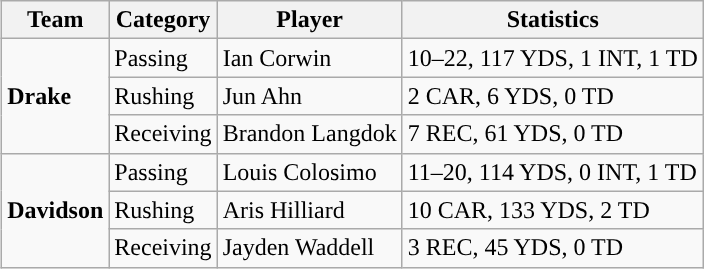<table class="wikitable" style="float: right;">
<tr>
<th>Team</th>
<th>Category</th>
<th>Player</th>
<th>Statistics</th>
</tr>
<tr>
<td rowspan=3><strong>Drake</strong></td>
<td>Passing</td>
<td>Ian Corwin</td>
<td>10–22, 117 YDS, 1 INT, 1 TD</td>
</tr>
<tr>
<td>Rushing</td>
<td>Jun Ahn</td>
<td>2 CAR, 6 YDS, 0 TD</td>
</tr>
<tr>
<td>Receiving</td>
<td>Brandon Langdok</td>
<td>7 REC, 61 YDS, 0 TD</td>
</tr>
<tr>
<td rowspan=3><strong>Davidson</strong></td>
<td>Passing</td>
<td>Louis Colosimo</td>
<td>11–20, 114 YDS, 0 INT, 1 TD</td>
</tr>
<tr>
<td>Rushing</td>
<td>Aris Hilliard</td>
<td>10 CAR, 133 YDS, 2 TD</td>
</tr>
<tr>
<td>Receiving</td>
<td>Jayden Waddell</td>
<td>3 REC, 45 YDS, 0 TD</td>
</tr>
</table>
